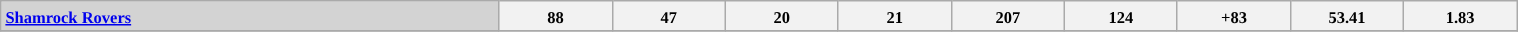<table class="wikitable" style="border-collapse:collapse; margin:auto; width:80%; text-align:center; font-size: 11px">
<tr style="height: 20px;">
<th style="text-align:left; background: #D3D3D3;  width=170px"><a href='#'>Shamrock Rovers</a></th>
<th width=70px>88</th>
<th width=70px>47</th>
<th width=70px>20</th>
<th width=70px>21</th>
<th width=70px>207</th>
<th width=70px>124</th>
<th width=70px>+83</th>
<th width=70px>53.41</th>
<th width=70px>1.83</th>
</tr>
<tr>
</tr>
</table>
